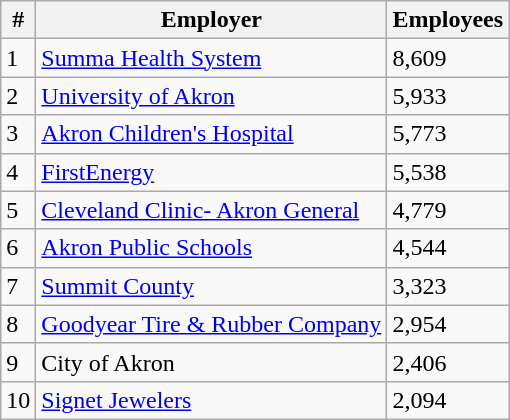<table class="wikitable sortable">
<tr>
<th>#</th>
<th>Employer</th>
<th>Employees</th>
</tr>
<tr>
<td>1</td>
<td><a href='#'>Summa Health System</a></td>
<td>8,609</td>
</tr>
<tr>
<td>2</td>
<td><a href='#'>University of Akron</a></td>
<td>5,933</td>
</tr>
<tr>
<td>3</td>
<td><a href='#'>Akron Children's Hospital</a></td>
<td>5,773</td>
</tr>
<tr>
<td>4</td>
<td><a href='#'>FirstEnergy</a></td>
<td>5,538</td>
</tr>
<tr>
<td>5</td>
<td><a href='#'>Cleveland Clinic- Akron General</a></td>
<td>4,779</td>
</tr>
<tr>
<td>6</td>
<td><a href='#'>Akron Public Schools</a></td>
<td>4,544</td>
</tr>
<tr>
<td>7</td>
<td><a href='#'>Summit County</a></td>
<td>3,323</td>
</tr>
<tr>
<td>8</td>
<td><a href='#'>Goodyear Tire & Rubber Company</a></td>
<td>2,954</td>
</tr>
<tr>
<td>9</td>
<td>City of Akron</td>
<td>2,406</td>
</tr>
<tr>
<td>10</td>
<td><a href='#'>Signet Jewelers</a></td>
<td>2,094</td>
</tr>
</table>
